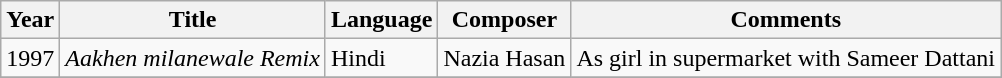<table class="wikitable sortable">
<tr>
<th>Year</th>
<th>Title</th>
<th>Language</th>
<th>Composer</th>
<th>Comments</th>
</tr>
<tr>
<td>1997</td>
<td><em>Aakhen milanewale Remix</em></td>
<td>Hindi</td>
<td>Nazia Hasan</td>
<td>As girl in supermarket with Sameer Dattani</td>
</tr>
<tr>
</tr>
</table>
